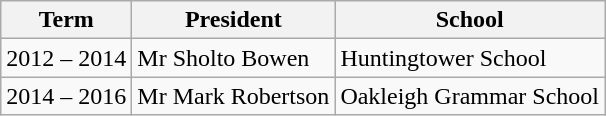<table class="wikitable">
<tr>
<th>Term</th>
<th>President</th>
<th>School</th>
</tr>
<tr>
<td>2012 – 2014</td>
<td>Mr Sholto Bowen</td>
<td>Huntingtower School</td>
</tr>
<tr>
<td>2014 – 2016</td>
<td>Mr Mark Robertson</td>
<td>Oakleigh Grammar School</td>
</tr>
</table>
